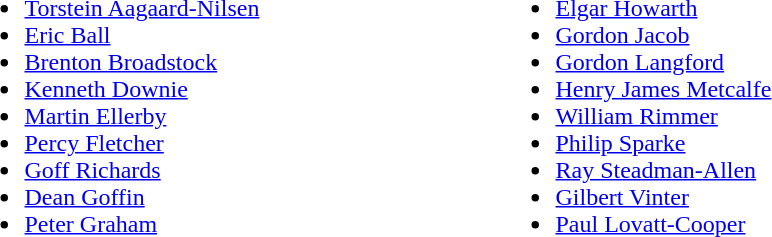<table>
<tr>
<td width="350pt" valign="top"><br><ul><li><a href='#'>Torstein Aagaard-Nilsen</a></li><li><a href='#'>Eric Ball</a></li><li><a href='#'>Brenton Broadstock</a></li><li><a href='#'>Kenneth Downie</a></li><li><a href='#'>Martin Ellerby</a></li><li><a href='#'>Percy Fletcher</a></li><li><a href='#'>Goff Richards</a></li><li><a href='#'>Dean Goffin</a></li><li><a href='#'>Peter Graham</a></li></ul></td>
<td width="350pt" valign="top"><br><ul><li><a href='#'>Elgar Howarth</a></li><li><a href='#'>Gordon Jacob</a></li><li><a href='#'>Gordon Langford</a></li><li><a href='#'>Henry James Metcalfe</a></li><li><a href='#'>William Rimmer</a></li><li><a href='#'>Philip Sparke</a></li><li><a href='#'>Ray Steadman-Allen</a></li><li><a href='#'>Gilbert Vinter</a></li><li><a href='#'>Paul Lovatt-Cooper</a></li></ul></td>
</tr>
</table>
